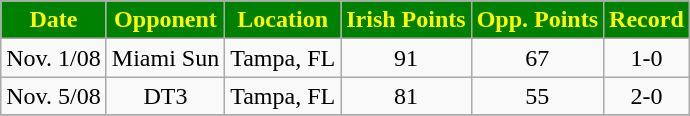<table class="wikitable" style="text-align:center">
<tr>
<th style="background:green;color:yellow;">Date</th>
<th style="background:green;color:yellow;">Opponent</th>
<th style="background:green;color:yellow;">Location</th>
<th style="background:green;color:yellow;">Irish Points</th>
<th style="background:green;color:yellow;">Opp. Points</th>
<th style="background:green;color:yellow;">Record</th>
</tr>
<tr>
<td>Nov. 1/08</td>
<td>Miami Sun</td>
<td>Tampa, FL</td>
<td>91</td>
<td>67</td>
<td>1-0</td>
</tr>
<tr>
<td>Nov. 5/08</td>
<td>DT3</td>
<td>Tampa, FL</td>
<td>81</td>
<td>55</td>
<td>2-0</td>
</tr>
<tr>
</tr>
</table>
